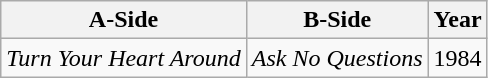<table class="wikitable">
<tr>
<th>A-Side</th>
<th>B-Side</th>
<th>Year</th>
</tr>
<tr>
<td><em>Turn Your Heart Around</em></td>
<td><em>Ask No Questions</em></td>
<td>1984</td>
</tr>
</table>
